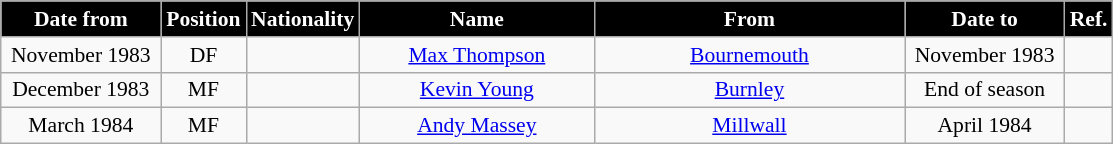<table class="wikitable" style="text-align:center; font-size:90%; ">
<tr>
<th style="background:#000000; color:white; width:100px;">Date from</th>
<th style="background:#000000; color:white; width:50px;">Position</th>
<th style="background:#000000; color:white; width:50px;">Nationality</th>
<th style="background:#000000; color:white; width:150px;">Name</th>
<th style="background:#000000; color:white; width:200px;">From</th>
<th style="background:#000000; color:white; width:100px;">Date to</th>
<th style="background:#000000; color:white; width:25px;">Ref.</th>
</tr>
<tr>
<td>November 1983</td>
<td>DF</td>
<td></td>
<td><a href='#'>Max Thompson</a></td>
<td><a href='#'>Bournemouth</a></td>
<td>November 1983</td>
<td></td>
</tr>
<tr>
<td>December 1983</td>
<td>MF</td>
<td></td>
<td><a href='#'>Kevin Young</a></td>
<td><a href='#'>Burnley</a></td>
<td>End of season</td>
<td></td>
</tr>
<tr>
<td>March 1984</td>
<td>MF</td>
<td></td>
<td><a href='#'>Andy Massey</a></td>
<td><a href='#'>Millwall</a></td>
<td>April 1984</td>
<td></td>
</tr>
</table>
